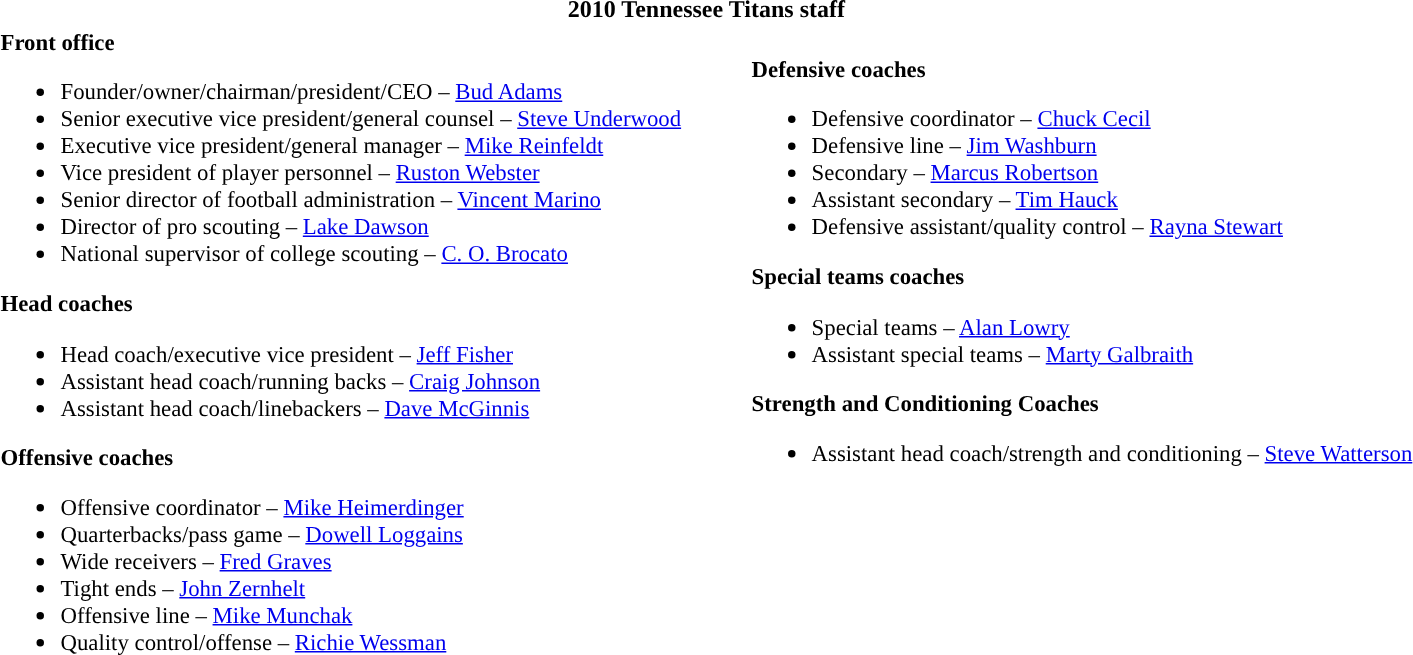<table class="toccolours" style="text-align: left">
<tr>
<th colspan="7" align="center"><strong>2010 Tennessee Titans staff</strong></th>
</tr>
<tr>
<td style="font-size:95%; vertical-align:top;"><strong>Front office</strong><br><ul><li>Founder/owner/chairman/president/CEO – <a href='#'>Bud Adams</a></li><li>Senior executive vice president/general counsel – <a href='#'>Steve Underwood</a></li><li>Executive vice president/general manager – <a href='#'>Mike Reinfeldt</a></li><li>Vice president of player personnel – <a href='#'>Ruston Webster</a></li><li>Senior director of football administration – <a href='#'>Vincent Marino</a></li><li>Director of pro scouting – <a href='#'>Lake Dawson</a></li><li>National supervisor of college scouting – <a href='#'>C. O. Brocato</a></li></ul><strong>Head coaches</strong><ul><li>Head coach/executive vice president – <a href='#'>Jeff Fisher</a></li><li>Assistant head coach/running backs – <a href='#'>Craig Johnson</a></li><li>Assistant head coach/linebackers – <a href='#'>Dave McGinnis</a></li></ul><strong>Offensive coaches</strong><ul><li>Offensive coordinator – <a href='#'>Mike Heimerdinger</a></li><li>Quarterbacks/pass game – <a href='#'>Dowell Loggains</a></li><li>Wide receivers – <a href='#'>Fred Graves</a></li><li>Tight ends – <a href='#'>John Zernhelt</a></li><li>Offensive line – <a href='#'>Mike Munchak</a></li><li>Quality control/offense – <a href='#'>Richie Wessman</a></li></ul></td>
<td width="35"> </td>
<td valign="top"></td>
<td style="font-size:95%; vertical-align:top;"><br><strong>Defensive coaches</strong><ul><li>Defensive coordinator – <a href='#'>Chuck Cecil</a></li><li>Defensive line – <a href='#'>Jim Washburn</a></li><li>Secondary – <a href='#'>Marcus Robertson</a></li><li>Assistant secondary – <a href='#'>Tim Hauck</a></li><li>Defensive assistant/quality control – <a href='#'>Rayna Stewart</a></li></ul><strong>Special teams coaches</strong><ul><li>Special teams – <a href='#'>Alan Lowry</a></li><li>Assistant special teams – <a href='#'>Marty Galbraith</a></li></ul><strong>Strength and Conditioning Coaches</strong><ul><li>Assistant head coach/strength and conditioning – <a href='#'>Steve Watterson</a></li></ul></td>
</tr>
</table>
